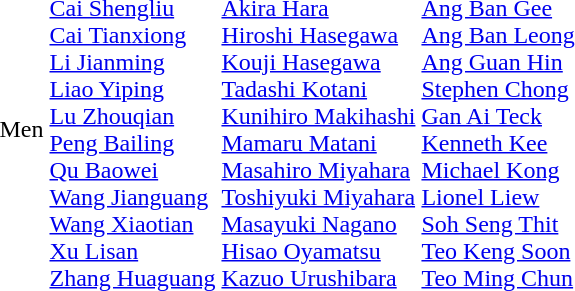<table>
<tr>
<td>Men<br></td>
<td><br><a href='#'>Cai Shengliu</a><br><a href='#'>Cai Tianxiong</a><br><a href='#'>Li Jianming</a><br><a href='#'>Liao Yiping</a><br><a href='#'>Lu Zhouqian</a><br><a href='#'>Peng Bailing</a><br><a href='#'>Qu Baowei</a><br><a href='#'>Wang Jianguang</a><br><a href='#'>Wang Xiaotian</a><br><a href='#'>Xu Lisan</a><br><a href='#'>Zhang Huaguang</a></td>
<td><br><a href='#'>Akira Hara</a><br><a href='#'>Hiroshi Hasegawa</a><br><a href='#'>Kouji Hasegawa</a><br><a href='#'>Tadashi Kotani</a><br><a href='#'>Kunihiro Makihashi</a><br><a href='#'>Mamaru Matani</a><br><a href='#'>Masahiro Miyahara</a><br><a href='#'>Toshiyuki Miyahara</a><br><a href='#'>Masayuki Nagano</a><br><a href='#'>Hisao Oyamatsu</a><br><a href='#'>Kazuo Urushibara</a></td>
<td><br><a href='#'>Ang Ban Gee</a><br><a href='#'>Ang Ban Leong</a><br><a href='#'>Ang Guan Hin</a><br><a href='#'>Stephen Chong</a><br><a href='#'>Gan Ai Teck</a><br><a href='#'>Kenneth Kee</a><br><a href='#'>Michael Kong</a><br><a href='#'>Lionel Liew</a><br><a href='#'>Soh Seng Thit</a><br><a href='#'>Teo Keng Soon</a><br><a href='#'>Teo Ming Chun</a></td>
</tr>
</table>
